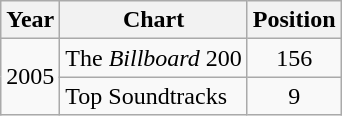<table class="wikitable">
<tr>
<th>Year</th>
<th>Chart</th>
<th>Position</th>
</tr>
<tr>
<td rowspan="2">2005</td>
<td>The <em>Billboard</em> 200</td>
<td align="center">156</td>
</tr>
<tr>
<td>Top Soundtracks</td>
<td align="center">9</td>
</tr>
</table>
